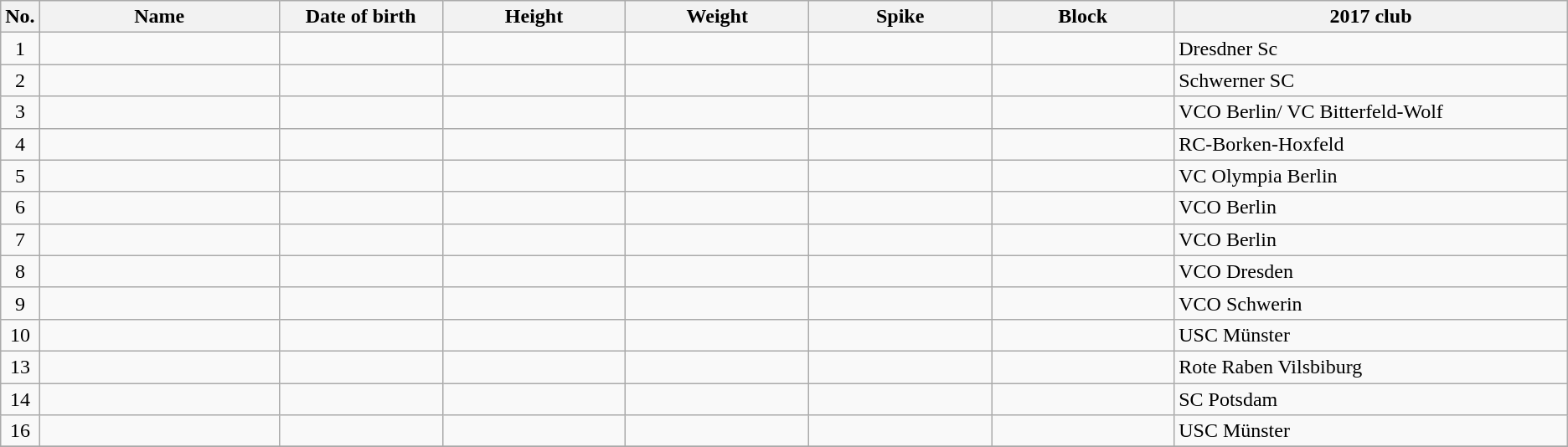<table class="wikitable sortable" style="font-size:100%; text-align:center;">
<tr>
<th>No.</th>
<th style="width:12em">Name</th>
<th style="width:8em">Date of birth</th>
<th style="width:9em">Height</th>
<th style="width:9em">Weight</th>
<th style="width:9em">Spike</th>
<th style="width:9em">Block</th>
<th style="width:20em">2017 club</th>
</tr>
<tr>
<td>1</td>
<td align=left></td>
<td align=right></td>
<td></td>
<td></td>
<td></td>
<td></td>
<td align=left>Dresdner Sc</td>
</tr>
<tr>
<td>2</td>
<td align=left></td>
<td align=right></td>
<td></td>
<td></td>
<td></td>
<td></td>
<td align=left>Schwerner SC</td>
</tr>
<tr>
<td>3</td>
<td align=left></td>
<td align=right></td>
<td></td>
<td></td>
<td></td>
<td></td>
<td align=left>VCO Berlin/ VC Bitterfeld-Wolf</td>
</tr>
<tr>
<td>4</td>
<td align=left></td>
<td align=right></td>
<td></td>
<td></td>
<td></td>
<td></td>
<td align=left>RC-Borken-Hoxfeld</td>
</tr>
<tr>
<td>5</td>
<td align=left></td>
<td align=right></td>
<td></td>
<td></td>
<td></td>
<td></td>
<td align=left>VC Olympia Berlin</td>
</tr>
<tr>
<td>6</td>
<td align=left></td>
<td align=right></td>
<td></td>
<td></td>
<td></td>
<td></td>
<td align=left>VCO Berlin</td>
</tr>
<tr>
<td>7</td>
<td align=left></td>
<td align=right></td>
<td></td>
<td></td>
<td></td>
<td></td>
<td align=left>VCO Berlin</td>
</tr>
<tr>
<td>8</td>
<td align=left></td>
<td align=right></td>
<td></td>
<td></td>
<td></td>
<td></td>
<td align=left>VCO Dresden</td>
</tr>
<tr>
<td>9</td>
<td align=left></td>
<td align=right></td>
<td></td>
<td></td>
<td></td>
<td></td>
<td align=left>VCO Schwerin</td>
</tr>
<tr>
<td>10</td>
<td align=left></td>
<td align=right></td>
<td></td>
<td></td>
<td></td>
<td></td>
<td align=left>USC Münster</td>
</tr>
<tr>
<td>13</td>
<td align=left></td>
<td align=right></td>
<td></td>
<td></td>
<td></td>
<td></td>
<td align=left>Rote Raben Vilsbiburg</td>
</tr>
<tr>
<td>14</td>
<td align=left></td>
<td align=right></td>
<td></td>
<td></td>
<td></td>
<td></td>
<td align=left>SC Potsdam</td>
</tr>
<tr>
<td>16</td>
<td align=left></td>
<td align=right></td>
<td></td>
<td></td>
<td></td>
<td></td>
<td align=left>USC Münster</td>
</tr>
<tr>
</tr>
</table>
